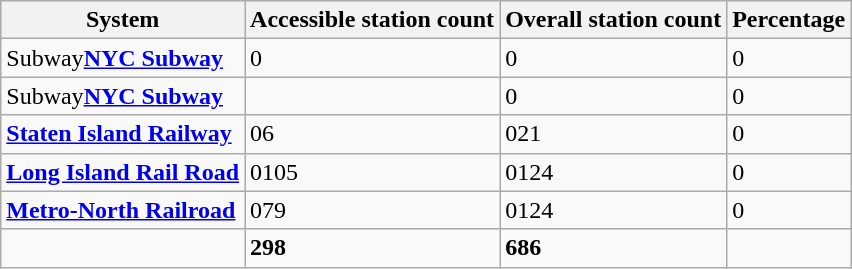<table class="wikitable mw-collapsible sortable">
<tr>
<th>System</th>
<th>Accessible station count</th>
<th>Overall station count</th>
<th>Percentage</th>
</tr>
<tr>
<td><span>Subway</span><strong><a href='#'>NYC Subway</a></strong> </td>
<td><span>0</span></td>
<td><span>0</span></td>
<td><span>0</span></td>
</tr>
<tr>
<td><span> Subway</span><strong><a href='#'>NYC Subway</a></strong> </td>
<td></td>
<td><span>0</span></td>
<td><span>0</span></td>
</tr>
<tr>
<td><strong><a href='#'>Staten Island Railway</a></strong></td>
<td><span>0</span>6</td>
<td><span>0</span>21</td>
<td><span>0</span></td>
</tr>
<tr>
<td><strong><a href='#'>Long Island Rail Road</a></strong></td>
<td><span>0</span>105</td>
<td><span>0</span>124</td>
<td><span>0</span></td>
</tr>
<tr>
<td><strong><a href='#'>Metro-North Railroad</a></strong></td>
<td><span>0</span>79</td>
<td><span>0</span>124</td>
<td><span>0</span></td>
</tr>
<tr class="sortbottom">
<td><strong></strong></td>
<td><strong>298</strong></td>
<td><strong>686</strong></td>
<td><strong></strong></td>
</tr>
</table>
